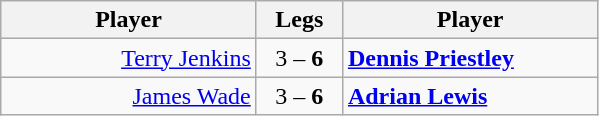<table class=wikitable style="text-align:center">
<tr>
<th width=163>Player</th>
<th width=50>Legs</th>
<th width=163>Player</th>
</tr>
<tr align=left>
<td align=right><a href='#'>Terry Jenkins</a> </td>
<td align=center>3 – <strong>6</strong></td>
<td> <strong><a href='#'>Dennis Priestley</a></strong></td>
</tr>
<tr align=left>
<td align=right><a href='#'>James Wade</a> </td>
<td align=center>3 – <strong>6</strong></td>
<td> <strong><a href='#'>Adrian Lewis</a></strong></td>
</tr>
</table>
